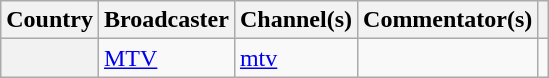<table class="wikitable plainrowheaders">
<tr>
<th scope="col">Country</th>
<th scope="col">Broadcaster</th>
<th scope="col">Channel(s)</th>
<th scope="col">Commentator(s)</th>
<th scope="col"></th>
</tr>
<tr>
<th scope="row"></th>
<td><a href='#'>MTV</a></td>
<td><a href='#'>mtv</a></td>
<td></td>
<td></td>
</tr>
</table>
